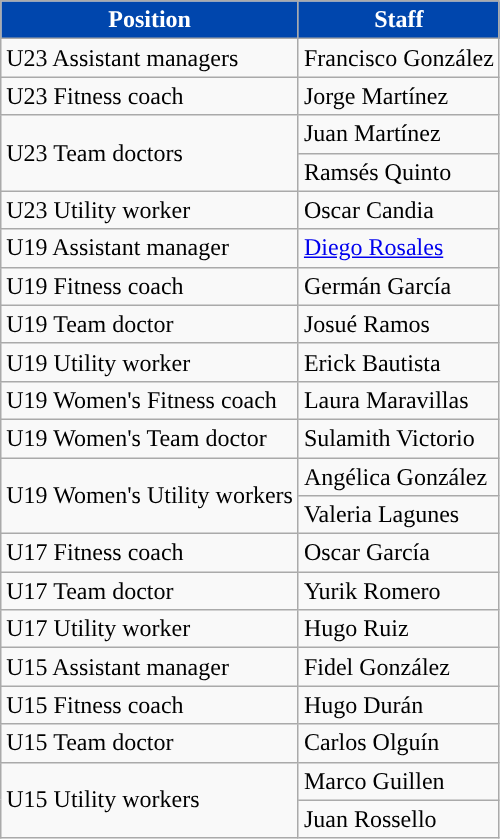<table class="wikitable sortable">
<tr>
<th style="background-color:#0046AD;color:#FFFFFF;">Position</th>
<th style="background-color:#0046AD;color:#FFFFFF;">Staff</th>
</tr>
<tr>
<td rowspan="1">U23 Assistant managers</td>
<td> Francisco González</td>
</tr>
<tr>
<td>U23 Fitness coach</td>
<td> Jorge Martínez</td>
</tr>
<tr>
<td rowspan="2">U23 Team doctors</td>
<td> Juan Martínez</td>
</tr>
<tr>
<td> Ramsés Quinto</td>
</tr>
<tr>
<td>U23 Utility worker</td>
<td> Oscar Candia</td>
</tr>
<tr>
<td>U19 Assistant manager</td>
<td> <a href='#'>Diego Rosales</a></td>
</tr>
<tr>
<td>U19 Fitness coach</td>
<td> Germán García</td>
</tr>
<tr>
<td>U19 Team doctor</td>
<td> Josué Ramos</td>
</tr>
<tr>
<td>U19 Utility worker</td>
<td> Erick Bautista</td>
</tr>
<tr>
<td>U19 Women's Fitness coach</td>
<td> Laura Maravillas</td>
</tr>
<tr>
<td>U19 Women's Team doctor</td>
<td> Sulamith Victorio</td>
</tr>
<tr>
<td rowspan="2">U19 Women's Utility workers</td>
<td> Angélica González</td>
</tr>
<tr>
<td> Valeria Lagunes</td>
</tr>
<tr>
<td>U17 Fitness coach</td>
<td> Oscar García</td>
</tr>
<tr>
<td>U17 Team doctor</td>
<td> Yurik Romero</td>
</tr>
<tr>
<td>U17 Utility worker</td>
<td> Hugo Ruiz</td>
</tr>
<tr>
<td rowspan="1">U15 Assistant manager</td>
<td> Fidel González</td>
</tr>
<tr>
<td>U15 Fitness coach</td>
<td> Hugo Durán</td>
</tr>
<tr>
<td>U15 Team doctor</td>
<td> Carlos Olguín</td>
</tr>
<tr>
<td rowspan="2">U15 Utility workers</td>
<td> Marco Guillen</td>
</tr>
<tr>
<td> Juan Rossello</td>
</tr>
</table>
